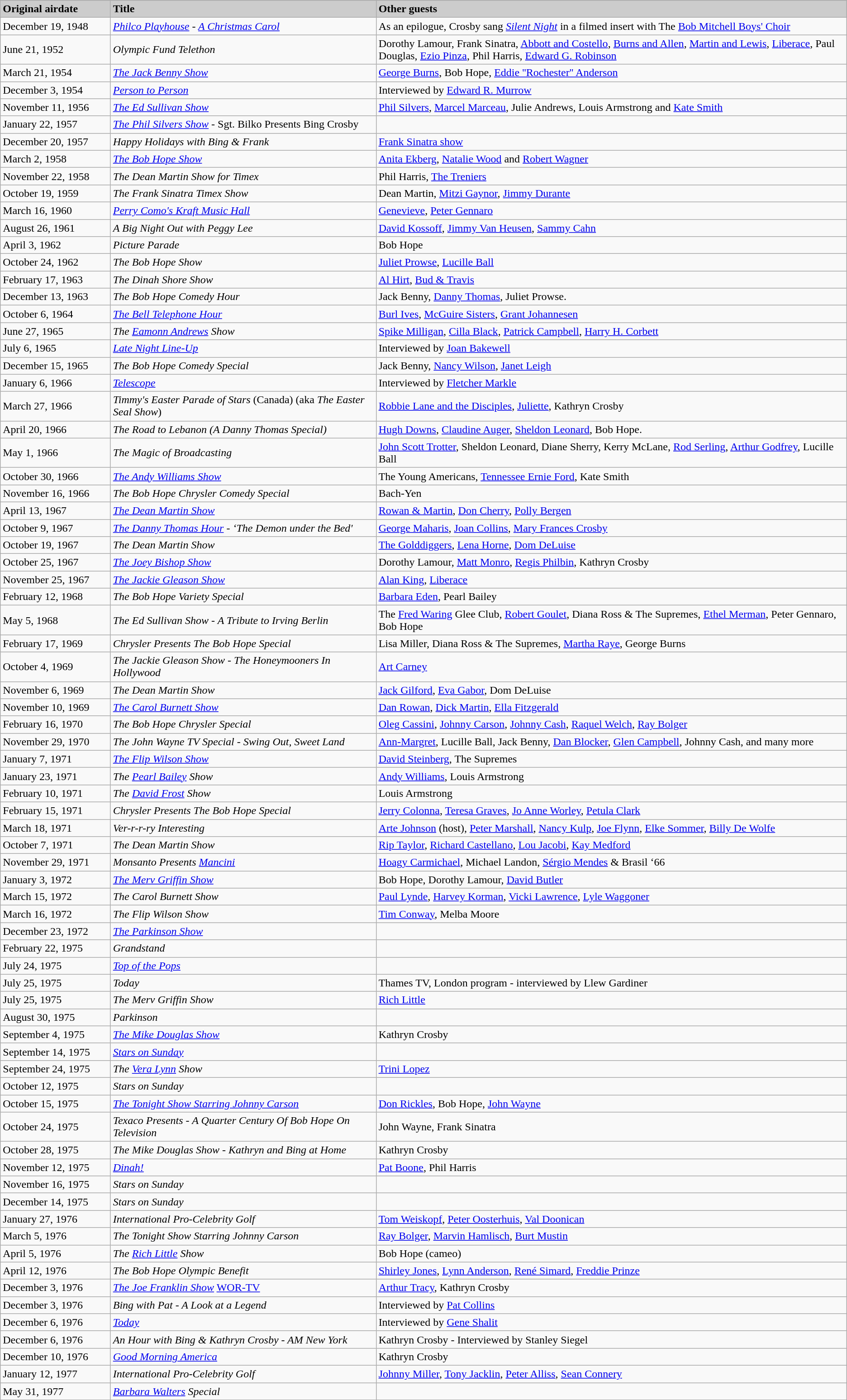<table class="wikitable">
<tr>
</tr>
<tr bgcolor="#CCCCCC">
<td style="width: 150pt;"><strong>Original airdate</strong></td>
<td style="width: 400pt;"><strong>Title</strong></td>
<td style="width: 750pt;"><strong>Other guests</strong></td>
</tr>
<tr>
<td>December 19, 1948</td>
<td><em><a href='#'>Philco Playhouse</a> - <a href='#'>A Christmas Carol</a></em></td>
<td>As an epilogue, Crosby sang <em><a href='#'>Silent Night</a></em> in a filmed insert with The <a href='#'>Bob Mitchell Boys' Choir</a></td>
</tr>
<tr>
<td>June 21, 1952</td>
<td><em>Olympic Fund Telethon</em></td>
<td>Dorothy Lamour, Frank Sinatra, <a href='#'>Abbott and Costello</a>, <a href='#'>Burns and Allen</a>, <a href='#'>Martin and Lewis</a>, <a href='#'>Liberace</a>, Paul Douglas, <a href='#'>Ezio Pinza</a>, Phil Harris, <a href='#'>Edward G. Robinson</a></td>
</tr>
<tr>
<td>March 21, 1954</td>
<td><em><a href='#'>The Jack Benny Show</a></em></td>
<td><a href='#'>George Burns</a>, Bob Hope, <a href='#'>Eddie ''Rochester'' Anderson</a></td>
</tr>
<tr>
<td>December 3, 1954</td>
<td><em><a href='#'>Person to Person</a></em></td>
<td>Interviewed by <a href='#'>Edward R. Murrow</a></td>
</tr>
<tr>
<td>November 11, 1956</td>
<td><em><a href='#'>The Ed Sullivan Show</a></em></td>
<td><a href='#'>Phil Silvers</a>, <a href='#'>Marcel Marceau</a>, Julie Andrews, Louis Armstrong and <a href='#'>Kate Smith</a></td>
</tr>
<tr>
<td>January 22, 1957</td>
<td><em><a href='#'>The Phil Silvers Show</a></em> - Sgt. Bilko Presents Bing Crosby</td>
<td></td>
</tr>
<tr>
<td>December 20, 1957</td>
<td><em>Happy Holidays with Bing & Frank</em></td>
<td><a href='#'>Frank Sinatra show</a></td>
</tr>
<tr>
<td>March 2, 1958</td>
<td><em><a href='#'>The Bob Hope Show</a></em></td>
<td><a href='#'>Anita Ekberg</a>, <a href='#'>Natalie Wood</a> and <a href='#'>Robert Wagner</a></td>
</tr>
<tr>
<td>November 22, 1958</td>
<td><em>The Dean Martin Show for Timex</em></td>
<td>Phil Harris, <a href='#'>The Treniers</a></td>
</tr>
<tr>
<td>October 19, 1959</td>
<td><em>The Frank Sinatra Timex Show</em></td>
<td>Dean Martin, <a href='#'>Mitzi Gaynor</a>, <a href='#'>Jimmy Durante</a></td>
</tr>
<tr>
<td>March 16, 1960</td>
<td><em><a href='#'>Perry Como's Kraft Music Hall</a></em></td>
<td><a href='#'>Genevieve</a>, <a href='#'>Peter Gennaro</a></td>
</tr>
<tr>
<td>August 26, 1961</td>
<td><em>A Big Night Out with Peggy Lee</em></td>
<td><a href='#'>David Kossoff</a>, <a href='#'>Jimmy Van Heusen</a>, <a href='#'>Sammy Cahn</a></td>
</tr>
<tr>
<td>April 3, 1962</td>
<td><em>Picture Parade</em></td>
<td>Bob Hope</td>
</tr>
<tr>
<td>October 24, 1962</td>
<td><em>The Bob Hope Show</em></td>
<td><a href='#'>Juliet Prowse</a>, <a href='#'>Lucille Ball</a></td>
</tr>
<tr>
<td>February 17, 1963</td>
<td><em>The Dinah Shore Show</em></td>
<td><a href='#'>Al Hirt</a>, <a href='#'>Bud & Travis</a></td>
</tr>
<tr>
<td>December 13, 1963</td>
<td><em>The Bob Hope Comedy Hour</em></td>
<td>Jack Benny, <a href='#'>Danny Thomas</a>, Juliet Prowse.</td>
</tr>
<tr>
<td>October 6, 1964</td>
<td><em><a href='#'>The Bell Telephone Hour</a></em></td>
<td><a href='#'>Burl Ives</a>, <a href='#'>McGuire Sisters</a>, <a href='#'>Grant Johannesen</a></td>
</tr>
<tr>
<td>June 27, 1965</td>
<td><em>The <a href='#'>Eamonn Andrews</a> Show</em></td>
<td><a href='#'>Spike Milligan</a>, <a href='#'>Cilla Black</a>, <a href='#'>Patrick Campbell</a>, <a href='#'>Harry H. Corbett</a></td>
</tr>
<tr>
<td>July 6, 1965</td>
<td><em><a href='#'>Late Night Line-Up</a></em></td>
<td>Interviewed by <a href='#'>Joan Bakewell</a></td>
</tr>
<tr>
<td>December 15, 1965</td>
<td><em>The Bob Hope Comedy Special</em></td>
<td>Jack Benny, <a href='#'>Nancy Wilson</a>, <a href='#'>Janet Leigh</a></td>
</tr>
<tr>
<td>January 6, 1966</td>
<td><em><a href='#'>Telescope</a></em></td>
<td>Interviewed by <a href='#'>Fletcher Markle</a></td>
</tr>
<tr>
<td>March 27, 1966</td>
<td><em>Timmy's Easter Parade of Stars</em> (Canada) (aka <em>The Easter Seal Show</em>)</td>
<td><a href='#'>Robbie Lane and the Disciples</a>, <a href='#'>Juliette</a>, Kathryn Crosby</td>
</tr>
<tr>
<td>April 20, 1966</td>
<td><em>The Road to Lebanon (A Danny Thomas Special)</em></td>
<td><a href='#'>Hugh Downs</a>, <a href='#'>Claudine Auger</a>, <a href='#'>Sheldon Leonard</a>, Bob Hope.</td>
</tr>
<tr>
<td>May 1, 1966</td>
<td><em>The Magic of Broadcasting</em></td>
<td><a href='#'>John Scott Trotter</a>, Sheldon Leonard, Diane Sherry, Kerry McLane, <a href='#'>Rod Serling</a>, <a href='#'>Arthur Godfrey</a>, Lucille Ball</td>
</tr>
<tr>
<td>October 30, 1966</td>
<td><em><a href='#'>The Andy Williams Show</a></em></td>
<td>The Young Americans, <a href='#'>Tennessee Ernie Ford</a>, Kate Smith</td>
</tr>
<tr>
<td>November 16, 1966</td>
<td><em>The Bob Hope Chrysler Comedy Special</em></td>
<td>Bach-Yen</td>
</tr>
<tr>
<td>April 13, 1967</td>
<td><em><a href='#'>The Dean Martin Show</a></em></td>
<td><a href='#'>Rowan & Martin</a>, <a href='#'>Don Cherry</a>, <a href='#'>Polly Bergen</a></td>
</tr>
<tr>
<td>October 9, 1967</td>
<td><em><a href='#'>The Danny Thomas Hour</a> - ‘The Demon under the Bed' </em></td>
<td><a href='#'>George Maharis</a>, <a href='#'>Joan Collins</a>, <a href='#'>Mary Frances Crosby</a></td>
</tr>
<tr>
<td>October 19, 1967</td>
<td><em>The Dean Martin Show</em></td>
<td><a href='#'>The Golddiggers</a>, <a href='#'>Lena Horne</a>, <a href='#'>Dom DeLuise</a></td>
</tr>
<tr>
<td>October 25, 1967</td>
<td><em><a href='#'>The Joey Bishop Show</a></em></td>
<td>Dorothy Lamour, <a href='#'>Matt Monro</a>, <a href='#'>Regis Philbin</a>, Kathryn Crosby</td>
</tr>
<tr>
<td>November 25, 1967</td>
<td><em><a href='#'>The Jackie Gleason Show</a></em></td>
<td><a href='#'>Alan King</a>, <a href='#'>Liberace</a></td>
</tr>
<tr>
<td>February 12, 1968</td>
<td><em>The Bob Hope Variety Special</em></td>
<td><a href='#'>Barbara Eden</a>, Pearl Bailey</td>
</tr>
<tr>
<td>May 5, 1968</td>
<td><em>The Ed Sullivan Show - A Tribute to Irving Berlin</em></td>
<td>The <a href='#'>Fred Waring</a> Glee Club, <a href='#'>Robert Goulet</a>, Diana Ross & The Supremes, <a href='#'>Ethel Merman</a>, Peter Gennaro, Bob Hope</td>
</tr>
<tr>
<td>February 17, 1969</td>
<td><em>Chrysler Presents The Bob Hope Special</em></td>
<td>Lisa Miller, Diana Ross & The Supremes, <a href='#'>Martha Raye</a>, George Burns</td>
</tr>
<tr>
<td>October 4, 1969</td>
<td><em>The Jackie Gleason Show - The Honeymooners In Hollywood</em></td>
<td><a href='#'>Art Carney</a></td>
</tr>
<tr>
<td>November 6, 1969</td>
<td><em>The Dean Martin Show</em></td>
<td><a href='#'>Jack Gilford</a>, <a href='#'>Eva Gabor</a>, Dom DeLuise</td>
</tr>
<tr>
<td>November 10, 1969</td>
<td><em><a href='#'>The Carol Burnett Show</a></em></td>
<td><a href='#'>Dan Rowan</a>, <a href='#'>Dick Martin</a>, <a href='#'>Ella Fitzgerald</a></td>
</tr>
<tr>
<td>February 16, 1970</td>
<td><em>The Bob Hope Chrysler Special</em></td>
<td><a href='#'>Oleg Cassini</a>, <a href='#'>Johnny Carson</a>, <a href='#'>Johnny Cash</a>, <a href='#'>Raquel Welch</a>, <a href='#'>Ray Bolger</a></td>
</tr>
<tr>
<td>November 29, 1970</td>
<td><em>The John Wayne TV Special - Swing Out, Sweet Land</em></td>
<td><a href='#'>Ann-Margret</a>, Lucille Ball, Jack Benny, <a href='#'>Dan Blocker</a>, <a href='#'>Glen Campbell</a>, Johnny Cash, and many more</td>
</tr>
<tr>
<td>January 7, 1971</td>
<td><em><a href='#'>The Flip Wilson Show</a></em></td>
<td><a href='#'>David Steinberg</a>, The Supremes</td>
</tr>
<tr>
<td>January 23, 1971</td>
<td><em>The <a href='#'>Pearl Bailey</a> Show</em></td>
<td><a href='#'>Andy Williams</a>, Louis Armstrong</td>
</tr>
<tr>
<td>February 10, 1971</td>
<td><em>The <a href='#'>David Frost</a> Show</em></td>
<td>Louis Armstrong</td>
</tr>
<tr>
<td>February 15, 1971</td>
<td><em>Chrysler Presents The Bob Hope Special</em></td>
<td><a href='#'>Jerry Colonna</a>, <a href='#'>Teresa Graves</a>, <a href='#'>Jo Anne Worley</a>, <a href='#'>Petula Clark</a></td>
</tr>
<tr>
<td>March 18, 1971</td>
<td><em>Ver-r-r-ry Interesting</em></td>
<td><a href='#'>Arte Johnson</a> (host), <a href='#'>Peter Marshall</a>, <a href='#'>Nancy Kulp</a>, <a href='#'>Joe Flynn</a>, <a href='#'>Elke Sommer</a>, <a href='#'>Billy De Wolfe</a></td>
</tr>
<tr>
<td>October 7, 1971</td>
<td><em>The Dean Martin Show</em></td>
<td><a href='#'>Rip Taylor</a>, <a href='#'>Richard Castellano</a>, <a href='#'>Lou Jacobi</a>, <a href='#'>Kay Medford</a></td>
</tr>
<tr>
<td>November 29, 1971</td>
<td><em>Monsanto Presents <a href='#'>Mancini</a></em></td>
<td><a href='#'>Hoagy Carmichael</a>, Michael Landon, <a href='#'>Sérgio Mendes</a> & Brasil ‘66</td>
</tr>
<tr>
<td>January 3, 1972</td>
<td><em><a href='#'>The Merv Griffin Show</a></em></td>
<td>Bob Hope, Dorothy Lamour, <a href='#'>David Butler</a></td>
</tr>
<tr>
<td>March 15, 1972</td>
<td><em>The Carol Burnett Show</em></td>
<td><a href='#'>Paul Lynde</a>, <a href='#'>Harvey Korman</a>, <a href='#'>Vicki Lawrence</a>, <a href='#'>Lyle Waggoner</a></td>
</tr>
<tr>
<td>March 16, 1972</td>
<td><em>The Flip Wilson Show</em></td>
<td><a href='#'>Tim Conway</a>, Melba Moore</td>
</tr>
<tr>
<td>December 23, 1972</td>
<td><em><a href='#'>The Parkinson Show</a></em></td>
<td></td>
</tr>
<tr>
<td>February 22, 1975</td>
<td><em>Grandstand</em></td>
<td></td>
</tr>
<tr>
<td>July 24, 1975</td>
<td><em><a href='#'>Top of the Pops</a></em></td>
<td></td>
</tr>
<tr>
<td>July 25, 1975</td>
<td><em>Today</em></td>
<td>Thames TV, London program - interviewed by Llew Gardiner</td>
</tr>
<tr>
<td>July 25, 1975</td>
<td><em>The Merv Griffin Show</em></td>
<td><a href='#'>Rich Little</a></td>
</tr>
<tr>
<td>August 30, 1975</td>
<td><em>Parkinson</em></td>
<td></td>
</tr>
<tr>
<td>September 4, 1975</td>
<td><em><a href='#'>The Mike Douglas Show</a></em></td>
<td>Kathryn Crosby</td>
</tr>
<tr>
<td>September 14, 1975</td>
<td><em><a href='#'>Stars on Sunday</a></em></td>
<td></td>
</tr>
<tr>
<td>September 24, 1975</td>
<td><em>The <a href='#'>Vera Lynn</a> Show</em></td>
<td><a href='#'>Trini Lopez</a></td>
</tr>
<tr>
<td>October 12, 1975</td>
<td><em>Stars on Sunday</em></td>
<td></td>
</tr>
<tr>
<td>October 15, 1975</td>
<td><em><a href='#'>The Tonight Show Starring Johnny Carson</a></em></td>
<td><a href='#'>Don Rickles</a>, Bob Hope, <a href='#'>John Wayne</a></td>
</tr>
<tr>
<td>October 24, 1975</td>
<td><em>Texaco Presents - A Quarter Century Of Bob Hope On Television</em></td>
<td>John Wayne, Frank Sinatra</td>
</tr>
<tr>
<td>October 28, 1975</td>
<td><em>The Mike Douglas Show - Kathryn and Bing at Home</em></td>
<td>Kathryn Crosby</td>
</tr>
<tr>
<td>November 12, 1975</td>
<td><em><a href='#'>Dinah!</a></em></td>
<td><a href='#'>Pat Boone</a>, Phil Harris</td>
</tr>
<tr>
<td>November 16, 1975</td>
<td><em>Stars on Sunday</em></td>
<td></td>
</tr>
<tr>
<td>December 14, 1975</td>
<td><em>Stars on Sunday</em></td>
<td></td>
</tr>
<tr>
<td>January 27, 1976</td>
<td><em>International Pro-Celebrity Golf</em></td>
<td><a href='#'>Tom Weiskopf</a>, <a href='#'>Peter Oosterhuis</a>, <a href='#'>Val Doonican</a></td>
</tr>
<tr>
<td>March 5, 1976</td>
<td><em>The Tonight Show Starring Johnny Carson</em></td>
<td><a href='#'>Ray Bolger</a>, <a href='#'>Marvin Hamlisch</a>, <a href='#'>Burt Mustin</a></td>
</tr>
<tr>
<td>April 5, 1976</td>
<td><em>The <a href='#'>Rich Little</a> Show</em></td>
<td>Bob Hope (cameo)</td>
</tr>
<tr>
<td>April 12, 1976</td>
<td><em>The Bob Hope Olympic Benefit</em></td>
<td><a href='#'>Shirley Jones</a>, <a href='#'>Lynn Anderson</a>, <a href='#'>René Simard</a>, <a href='#'>Freddie Prinze</a></td>
</tr>
<tr>
<td>December 3, 1976</td>
<td><em><a href='#'>The Joe Franklin Show</a></em> <a href='#'>WOR-TV</a></td>
<td><a href='#'>Arthur Tracy</a>, Kathryn Crosby</td>
</tr>
<tr>
<td>December 3, 1976</td>
<td><em>Bing with Pat - A Look at a Legend</em></td>
<td>Interviewed by <a href='#'>Pat Collins</a></td>
</tr>
<tr>
<td>December 6, 1976</td>
<td><em><a href='#'>Today</a></em></td>
<td>Interviewed by <a href='#'>Gene Shalit</a></td>
</tr>
<tr>
<td>December 6, 1976</td>
<td><em>An Hour with Bing & Kathryn Crosby - AM New York</em></td>
<td>Kathryn Crosby - Interviewed by Stanley Siegel</td>
</tr>
<tr>
<td>December 10, 1976</td>
<td><em><a href='#'>Good Morning America</a></em></td>
<td>Kathryn Crosby</td>
</tr>
<tr>
<td>January 12, 1977</td>
<td><em>International Pro-Celebrity Golf</em></td>
<td><a href='#'>Johnny Miller</a>, <a href='#'>Tony Jacklin</a>, <a href='#'>Peter Alliss</a>, <a href='#'>Sean Connery</a></td>
</tr>
<tr>
<td>May 31, 1977</td>
<td><em><a href='#'>Barbara Walters</a> Special</em></td>
<td></td>
</tr>
<tr>
</tr>
</table>
